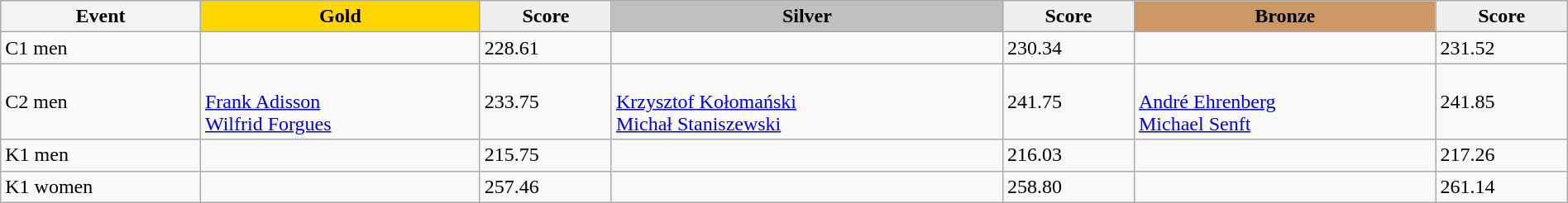<table class="wikitable" width=100%>
<tr>
<th>Event</th>
<td align=center bgcolor="gold"><strong>Gold</strong></td>
<td align=center bgcolor="EFEFEF"><strong>Score</strong></td>
<td align=center bgcolor="silver"><strong>Silver</strong></td>
<td align=center bgcolor="EFEFEF"><strong>Score</strong></td>
<td align=center bgcolor="CC9966"><strong>Bronze</strong></td>
<td align=center bgcolor="EFEFEF"><strong>Score</strong></td>
</tr>
<tr>
<td>C1 men</td>
<td></td>
<td>228.61</td>
<td></td>
<td>230.34</td>
<td></td>
<td>231.52</td>
</tr>
<tr>
<td>C2 men</td>
<td><br><a href='#'>Frank Adisson</a><br><a href='#'>Wilfrid Forgues</a></td>
<td>233.75</td>
<td><br><a href='#'>Krzysztof Kołomański</a><br><a href='#'>Michał Staniszewski</a></td>
<td>241.75</td>
<td><br><a href='#'>André Ehrenberg</a><br><a href='#'>Michael Senft</a></td>
<td>241.85</td>
</tr>
<tr>
<td>K1 men</td>
<td></td>
<td>215.75</td>
<td></td>
<td>216.03</td>
<td></td>
<td>217.26</td>
</tr>
<tr>
<td>K1 women</td>
<td></td>
<td>257.46</td>
<td></td>
<td>258.80</td>
<td></td>
<td>261.14</td>
</tr>
</table>
